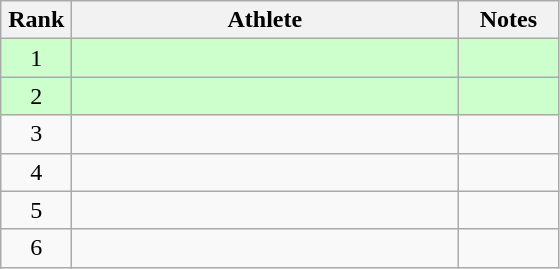<table class=wikitable style="text-align:center">
<tr>
<th width=40>Rank</th>
<th width=250>Athlete</th>
<th width=60>Notes</th>
</tr>
<tr bgcolor="ccffcc">
<td>1</td>
<td align=left></td>
<td></td>
</tr>
<tr bgcolor="ccffcc">
<td>2</td>
<td align=left></td>
<td></td>
</tr>
<tr>
<td>3</td>
<td align=left></td>
<td></td>
</tr>
<tr>
<td>4</td>
<td align=left></td>
<td></td>
</tr>
<tr>
<td>5</td>
<td align=left></td>
<td></td>
</tr>
<tr>
<td>6</td>
<td align=left></td>
<td></td>
</tr>
</table>
